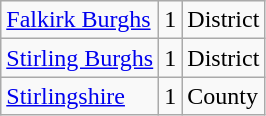<table class="wikitable sortable">
<tr>
<td><a href='#'>Falkirk Burghs</a></td>
<td>1</td>
<td>District</td>
</tr>
<tr>
<td><a href='#'>Stirling Burghs</a></td>
<td align="center">1</td>
<td>District</td>
</tr>
<tr>
<td><a href='#'>Stirlingshire</a></td>
<td align="center">1</td>
<td>County</td>
</tr>
</table>
